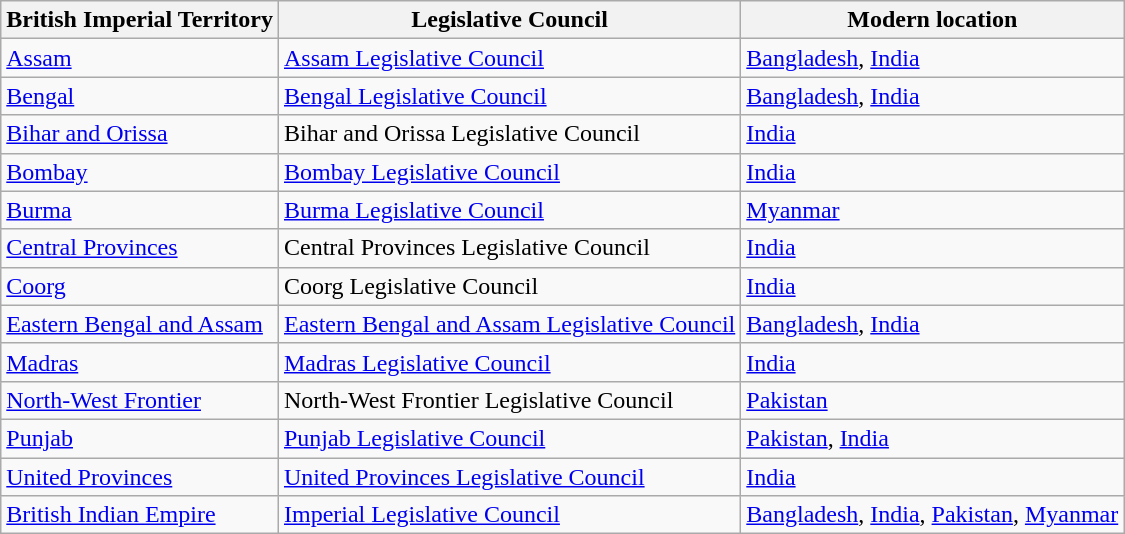<table class="wikitable sortable">
<tr>
<th>British Imperial Territory</th>
<th>Legislative Council</th>
<th>Modern location</th>
</tr>
<tr>
<td><a href='#'>Assam</a></td>
<td><a href='#'>Assam Legislative Council</a></td>
<td><a href='#'>Bangladesh</a>, <a href='#'>India</a></td>
</tr>
<tr>
<td><a href='#'>Bengal</a></td>
<td><a href='#'>Bengal Legislative Council</a></td>
<td><a href='#'>Bangladesh</a>, <a href='#'>India</a></td>
</tr>
<tr>
<td><a href='#'>Bihar and Orissa</a></td>
<td>Bihar and Orissa Legislative Council</td>
<td><a href='#'>India</a></td>
</tr>
<tr>
<td><a href='#'>Bombay</a></td>
<td><a href='#'>Bombay Legislative Council</a></td>
<td><a href='#'>India</a></td>
</tr>
<tr>
<td><a href='#'>Burma</a></td>
<td><a href='#'>Burma Legislative Council</a></td>
<td><a href='#'>Myanmar</a></td>
</tr>
<tr>
<td><a href='#'>Central Provinces</a></td>
<td>Central Provinces Legislative Council</td>
<td><a href='#'>India</a></td>
</tr>
<tr>
<td><a href='#'>Coorg</a></td>
<td>Coorg Legislative Council</td>
<td><a href='#'>India</a></td>
</tr>
<tr>
<td><a href='#'>Eastern Bengal and Assam</a></td>
<td><a href='#'>Eastern Bengal and Assam Legislative Council</a></td>
<td><a href='#'>Bangladesh</a>, <a href='#'>India</a></td>
</tr>
<tr>
<td><a href='#'>Madras</a></td>
<td><a href='#'>Madras Legislative Council</a></td>
<td><a href='#'>India</a></td>
</tr>
<tr>
<td><a href='#'>North-West Frontier</a></td>
<td>North-West Frontier Legislative Council</td>
<td><a href='#'>Pakistan</a></td>
</tr>
<tr>
<td><a href='#'>Punjab</a></td>
<td><a href='#'>Punjab Legislative Council</a></td>
<td><a href='#'>Pakistan</a>, <a href='#'>India</a></td>
</tr>
<tr>
<td><a href='#'>United Provinces</a></td>
<td><a href='#'>United Provinces Legislative Council</a></td>
<td><a href='#'>India</a></td>
</tr>
<tr>
<td><a href='#'>British Indian Empire</a></td>
<td><a href='#'>Imperial Legislative Council</a></td>
<td><a href='#'>Bangladesh</a>, <a href='#'>India</a>, <a href='#'>Pakistan</a>, <a href='#'>Myanmar</a></td>
</tr>
</table>
